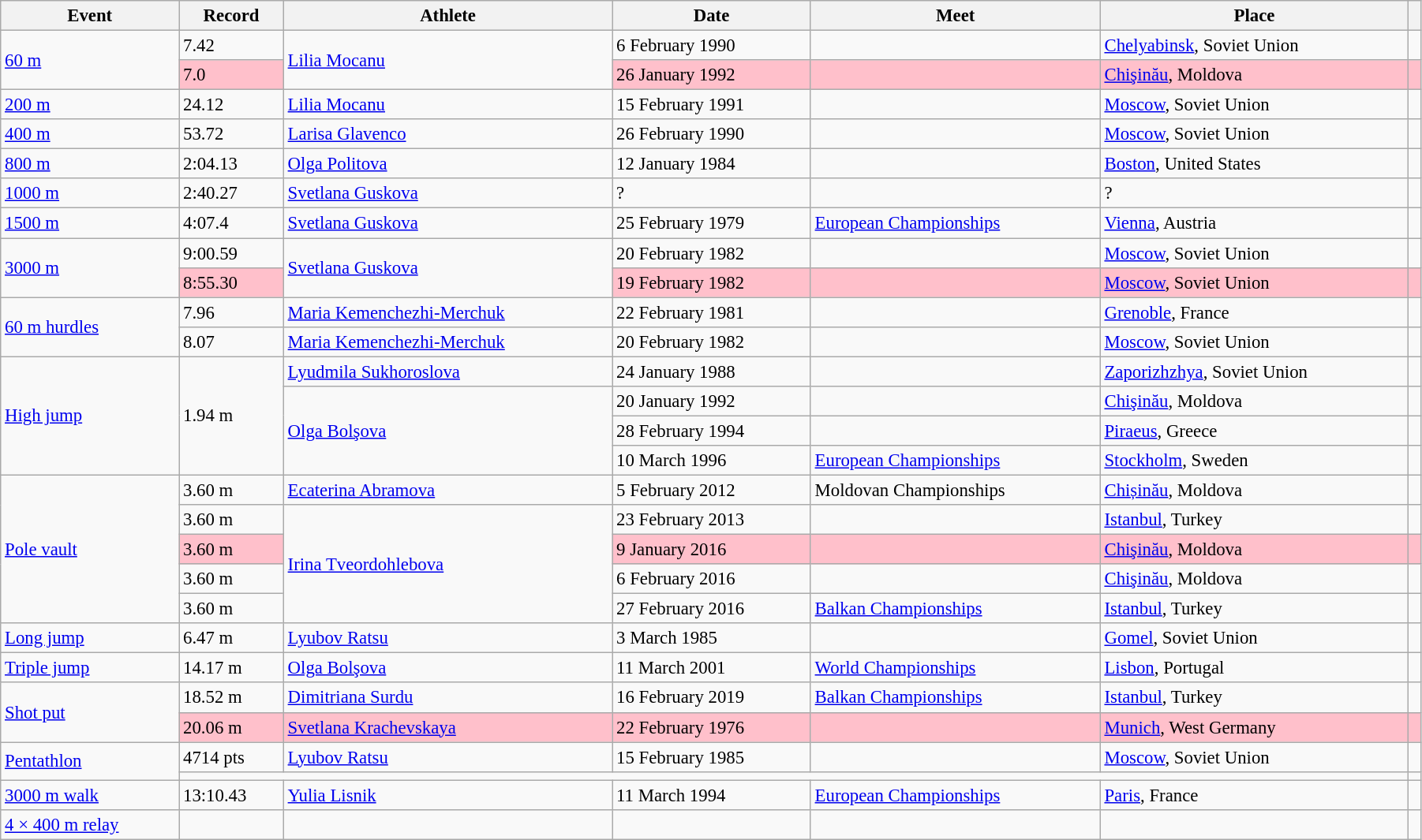<table class="wikitable" style="font-size:95%; width: 95%;">
<tr>
<th>Event</th>
<th>Record</th>
<th>Athlete</th>
<th>Date</th>
<th>Meet</th>
<th>Place</th>
<th></th>
</tr>
<tr>
<td rowspan=2><a href='#'>60 m</a></td>
<td>7.42</td>
<td rowspan=2><a href='#'>Lilia Mocanu</a></td>
<td>6 February 1990</td>
<td></td>
<td><a href='#'>Chelyabinsk</a>, Soviet Union</td>
<td></td>
</tr>
<tr style="background:pink">
<td>7.0 </td>
<td>26 January 1992</td>
<td></td>
<td><a href='#'>Chişinău</a>, Moldova</td>
<td></td>
</tr>
<tr>
<td><a href='#'>200 m</a></td>
<td>24.12</td>
<td><a href='#'>Lilia Mocanu</a></td>
<td>15 February 1991</td>
<td></td>
<td><a href='#'>Moscow</a>, Soviet Union</td>
<td></td>
</tr>
<tr>
<td><a href='#'>400 m</a></td>
<td>53.72</td>
<td><a href='#'>Larisa Glavenco</a></td>
<td>26 February 1990</td>
<td></td>
<td><a href='#'>Moscow</a>, Soviet Union</td>
<td></td>
</tr>
<tr>
<td><a href='#'>800 m</a></td>
<td>2:04.13</td>
<td><a href='#'>Olga Politova</a></td>
<td>12 January 1984</td>
<td></td>
<td><a href='#'>Boston</a>, United States</td>
<td></td>
</tr>
<tr>
<td><a href='#'>1000 m</a></td>
<td>2:40.27</td>
<td><a href='#'>Svetlana Guskova</a></td>
<td>?</td>
<td></td>
<td>?</td>
<td></td>
</tr>
<tr>
<td><a href='#'>1500 m</a></td>
<td>4:07.4 </td>
<td><a href='#'>Svetlana Guskova</a></td>
<td>25 February 1979</td>
<td><a href='#'>European Championships</a></td>
<td><a href='#'>Vienna</a>, Austria</td>
<td></td>
</tr>
<tr>
<td rowspan=2><a href='#'>3000 m</a></td>
<td>9:00.59</td>
<td rowspan=2><a href='#'>Svetlana Guskova</a></td>
<td>20 February 1982</td>
<td></td>
<td><a href='#'>Moscow</a>, Soviet Union</td>
<td></td>
</tr>
<tr style="background:pink">
<td>8:55.30</td>
<td>19 February 1982</td>
<td></td>
<td><a href='#'>Moscow</a>, Soviet Union</td>
<td></td>
</tr>
<tr>
<td rowspan=2><a href='#'>60 m hurdles</a></td>
<td>7.96</td>
<td><a href='#'>Maria Kemenchezhi-Merchuk</a></td>
<td>22 February 1981</td>
<td></td>
<td><a href='#'>Grenoble</a>, France</td>
<td></td>
</tr>
<tr>
<td>8.07</td>
<td><a href='#'>Maria Kemenchezhi-Merchuk</a></td>
<td>20 February 1982</td>
<td></td>
<td><a href='#'>Moscow</a>, Soviet Union</td>
<td></td>
</tr>
<tr>
<td rowspan=4><a href='#'>High jump</a></td>
<td rowspan=4>1.94 m</td>
<td><a href='#'>Lyudmila Sukhoroslova</a></td>
<td>24 January 1988</td>
<td></td>
<td><a href='#'>Zaporizhzhya</a>, Soviet Union</td>
<td></td>
</tr>
<tr>
<td rowspan=3><a href='#'>Olga Bolşova</a></td>
<td>20 January 1992</td>
<td></td>
<td><a href='#'>Chişinău</a>, Moldova</td>
<td></td>
</tr>
<tr>
<td>28 February 1994</td>
<td></td>
<td><a href='#'>Piraeus</a>, Greece</td>
<td></td>
</tr>
<tr>
<td>10 March 1996</td>
<td><a href='#'>European Championships</a></td>
<td><a href='#'>Stockholm</a>, Sweden</td>
<td></td>
</tr>
<tr>
<td rowspan=5><a href='#'>Pole vault</a></td>
<td>3.60 m</td>
<td><a href='#'>Ecaterina Abramova</a></td>
<td>5 February 2012</td>
<td>Moldovan Championships</td>
<td><a href='#'>Chișinău</a>, Moldova</td>
<td></td>
</tr>
<tr>
<td>3.60 m</td>
<td rowspan=4><a href='#'>Irina Tveordohlebova</a></td>
<td>23 February 2013</td>
<td></td>
<td><a href='#'>Istanbul</a>, Turkey</td>
<td></td>
</tr>
<tr style="background:pink">
<td>3.60 m</td>
<td>9 January 2016</td>
<td></td>
<td><a href='#'>Chişinău</a>, Moldova</td>
<td></td>
</tr>
<tr>
<td>3.60 m</td>
<td>6 February 2016</td>
<td></td>
<td><a href='#'>Chişinău</a>, Moldova</td>
<td></td>
</tr>
<tr>
<td>3.60 m</td>
<td>27 February 2016</td>
<td><a href='#'>Balkan Championships</a></td>
<td><a href='#'>Istanbul</a>, Turkey</td>
<td></td>
</tr>
<tr>
<td><a href='#'>Long jump</a></td>
<td>6.47 m</td>
<td><a href='#'>Lyubov Ratsu</a></td>
<td>3 March 1985</td>
<td></td>
<td><a href='#'>Gomel</a>, Soviet Union</td>
<td></td>
</tr>
<tr>
<td><a href='#'>Triple jump</a></td>
<td>14.17 m</td>
<td><a href='#'>Olga Bolşova</a></td>
<td>11 March 2001</td>
<td><a href='#'>World Championships</a></td>
<td><a href='#'>Lisbon</a>, Portugal</td>
<td></td>
</tr>
<tr>
<td rowspan=2><a href='#'>Shot put</a></td>
<td>18.52 m</td>
<td><a href='#'>Dimitriana Surdu</a></td>
<td>16 February 2019</td>
<td><a href='#'>Balkan Championships</a></td>
<td><a href='#'>Istanbul</a>, Turkey</td>
<td></td>
</tr>
<tr style="background:pink">
<td>20.06 m</td>
<td><a href='#'>Svetlana Krachevskaya</a></td>
<td>22 February 1976</td>
<td></td>
<td><a href='#'>Munich</a>, West Germany</td>
<td></td>
</tr>
<tr>
<td rowspan=2><a href='#'>Pentathlon</a></td>
<td>4714 pts</td>
<td><a href='#'>Lyubov Ratsu</a></td>
<td>15 February 1985</td>
<td></td>
<td><a href='#'>Moscow</a>, Soviet Union</td>
<td></td>
</tr>
<tr>
<td colspan=5></td>
<td></td>
</tr>
<tr>
<td><a href='#'>3000 m walk</a></td>
<td>13:10.43</td>
<td><a href='#'>Yulia Lisnik</a></td>
<td>11 March 1994</td>
<td><a href='#'>European Championships</a></td>
<td><a href='#'>Paris</a>, France</td>
<td></td>
</tr>
<tr>
<td><a href='#'>4 × 400 m relay</a></td>
<td></td>
<td></td>
<td></td>
<td></td>
<td></td>
<td></td>
</tr>
</table>
